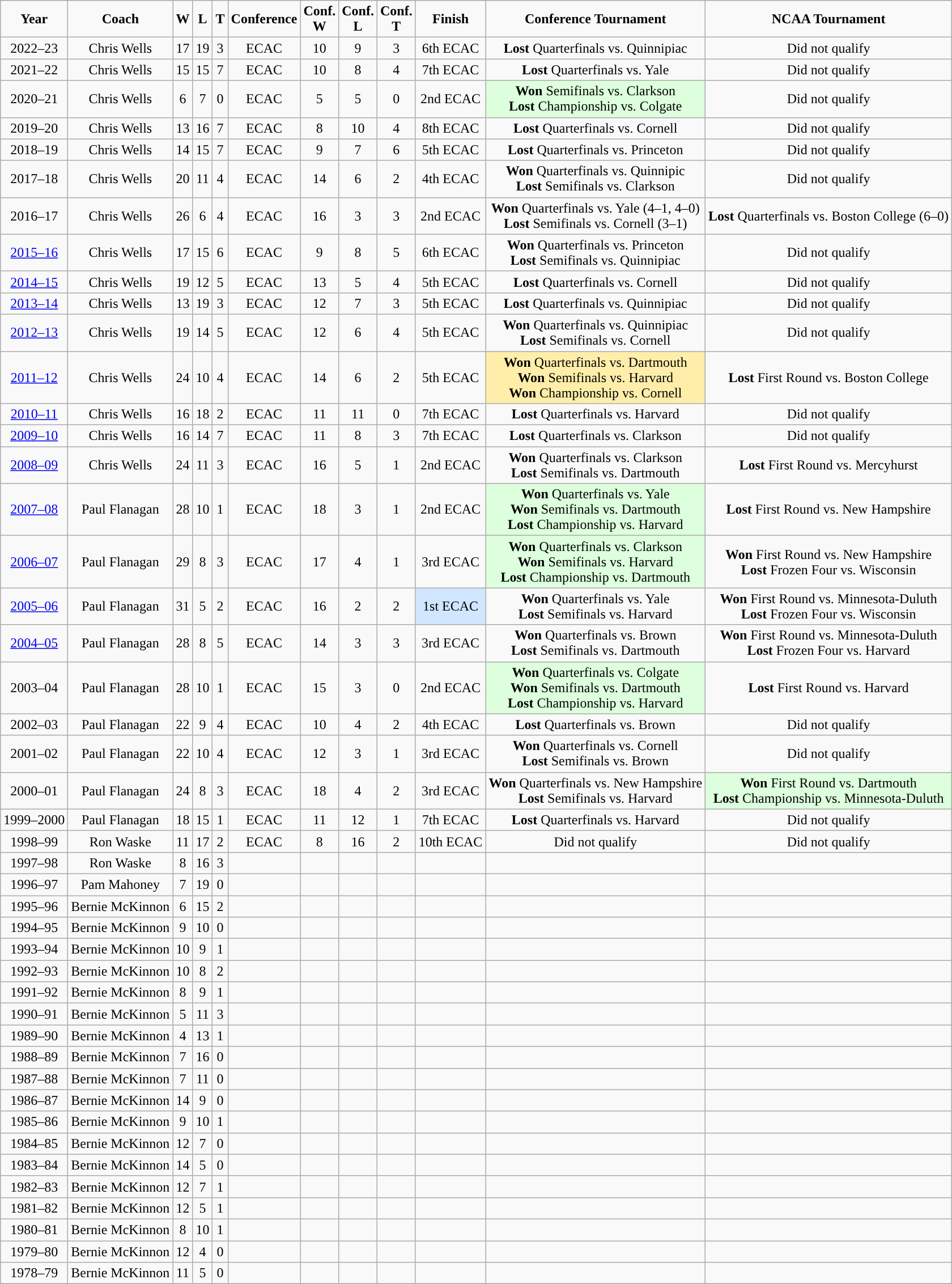<table class="wikitable">
<tr align="center">
<td><strong>Year</strong></td>
<td><strong>Coach</strong></td>
<td><strong>W</strong></td>
<td><strong>L</strong></td>
<td><strong>T</strong></td>
<td><strong>Conference</strong></td>
<td><strong>Conf. <br> W </strong></td>
<td><strong>Conf. <br> L</strong></td>
<td><strong>Conf. <br> T</strong></td>
<td><strong>Finish</strong></td>
<td><strong>Conference Tournament</strong></td>
<td><strong>NCAA Tournament</strong></td>
</tr>
<tr style="text-align:center;" bgcolor="">
<td>2022–23</td>
<td>Chris Wells</td>
<td>17</td>
<td>19</td>
<td>3</td>
<td>ECAC</td>
<td>10</td>
<td>9</td>
<td>3</td>
<td>6th ECAC</td>
<td><strong>Lost</strong> Quarterfinals vs. Quinnipiac </td>
<td>Did not qualify</td>
</tr>
<tr style="text-align:center;" bgcolor="">
<td>2021–22</td>
<td>Chris Wells</td>
<td>15</td>
<td>15</td>
<td>7</td>
<td>ECAC</td>
<td>10</td>
<td>8</td>
<td>4</td>
<td>7th ECAC</td>
<td><strong>Lost</strong> Quarterfinals vs. Yale </td>
<td>Did not qualify</td>
</tr>
<tr style="text-align:center;" bgcolor="">
<td>2020–21</td>
<td>Chris Wells</td>
<td>6</td>
<td>7</td>
<td>0</td>
<td>ECAC</td>
<td>5</td>
<td>5</td>
<td>0</td>
<td>2nd ECAC</td>
<td style="background:#dfd;"><strong>Won</strong> Semifinals vs. Clarkson <br><strong>Lost</strong> Championship vs. Colgate </td>
<td>Did not qualify</td>
</tr>
<tr style="text-align:center;" bgcolor="">
<td>2019–20</td>
<td>Chris Wells</td>
<td>13</td>
<td>16</td>
<td>7</td>
<td>ECAC</td>
<td>8</td>
<td>10</td>
<td>4</td>
<td>8th ECAC</td>
<td><strong>Lost</strong> Quarterfinals vs. Cornell </td>
<td>Did not qualify</td>
</tr>
<tr style="text-align:center;" bgcolor="">
<td>2018–19</td>
<td>Chris Wells</td>
<td>14</td>
<td>15</td>
<td>7</td>
<td>ECAC</td>
<td>9</td>
<td>7</td>
<td>6</td>
<td>5th ECAC</td>
<td><strong>Lost</strong> Quarterfinals vs. Princeton </td>
<td>Did not qualify</td>
</tr>
<tr style="text-align:center;" bgcolor="">
<td>2017–18</td>
<td>Chris Wells</td>
<td>20</td>
<td>11</td>
<td>4</td>
<td>ECAC</td>
<td>14</td>
<td>6</td>
<td>2</td>
<td>4th ECAC</td>
<td><strong>Won</strong> Quarterfinals vs. Quinnipic  <br> <strong>Lost</strong> Semifinals vs. Clarkson </td>
<td>Did not qualify</td>
</tr>
<tr style="text-align:center;" bgcolor="">
<td>2016–17</td>
<td>Chris Wells</td>
<td>26</td>
<td>6</td>
<td>4</td>
<td>ECAC</td>
<td>16</td>
<td>3</td>
<td>3</td>
<td>2nd ECAC</td>
<td><strong>Won</strong> Quarterfinals vs. Yale (4–1, 4–0) <br> <strong>Lost</strong> Semifinals vs. Cornell (3–1)</td>
<td><strong>Lost</strong> Quarterfinals vs. Boston College (6–0)</td>
</tr>
<tr style="text-align:center;" bgcolor="">
<td><a href='#'>2015–16</a></td>
<td>Chris Wells</td>
<td>17</td>
<td>15</td>
<td>6</td>
<td>ECAC</td>
<td>9</td>
<td>8</td>
<td>5</td>
<td>6th ECAC</td>
<td><strong>Won</strong> Quarterfinals vs. Princeton  <br> <strong>Lost</strong> Semifinals vs. Quinnipiac </td>
<td>Did not qualify</td>
</tr>
<tr style="text-align:center;" bgcolor="">
<td><a href='#'>2014–15</a></td>
<td>Chris Wells</td>
<td>19</td>
<td>12</td>
<td>5</td>
<td>ECAC</td>
<td>13</td>
<td>5</td>
<td>4</td>
<td>5th ECAC</td>
<td><strong>Lost</strong> Quarterfinals vs. Cornell </td>
<td>Did not qualify</td>
</tr>
<tr style="text-align:center;" bgcolor="">
<td><a href='#'>2013–14</a></td>
<td>Chris Wells</td>
<td>13</td>
<td>19</td>
<td>3</td>
<td>ECAC</td>
<td>12</td>
<td>7</td>
<td>3</td>
<td>5th ECAC</td>
<td><strong>Lost</strong> Quarterfinals vs. Quinnipiac </td>
<td>Did not qualify</td>
</tr>
<tr style="text-align:center;" bgcolor="">
<td><a href='#'>2012–13</a></td>
<td>Chris Wells</td>
<td>19</td>
<td>14</td>
<td>5</td>
<td>ECAC</td>
<td>12</td>
<td>6</td>
<td>4</td>
<td>5th ECAC</td>
<td><strong>Won</strong> Quarterfinals vs. Quinnipiac  <br> <strong>Lost</strong> Semifinals vs. Cornell </td>
<td>Did not qualify</td>
</tr>
<tr style="text-align:center;" bgcolor="">
<td><a href='#'>2011–12</a></td>
<td>Chris Wells</td>
<td>24</td>
<td>10</td>
<td>4</td>
<td>ECAC</td>
<td>14</td>
<td>6</td>
<td>2</td>
<td>5th ECAC</td>
<td style="background:#fea;"><strong>Won</strong> Quarterfinals vs. Dartmouth  <br> <strong>Won</strong> Semifinals vs. Harvard  <br> <strong>Won</strong> Championship vs. Cornell </td>
<td><strong>Lost</strong> First Round vs. Boston College </td>
</tr>
<tr style="text-align:center;" bgcolor="">
<td><a href='#'>2010–11</a></td>
<td>Chris Wells</td>
<td>16</td>
<td>18</td>
<td>2</td>
<td>ECAC</td>
<td>11</td>
<td>11</td>
<td>0</td>
<td>7th ECAC</td>
<td><strong>Lost</strong> Quarterfinals vs. Harvard </td>
<td>Did not qualify</td>
</tr>
<tr style="text-align:center;" bgcolor="">
<td><a href='#'>2009–10</a></td>
<td>Chris Wells</td>
<td>16</td>
<td>14</td>
<td>7</td>
<td>ECAC</td>
<td>11</td>
<td>8</td>
<td>3</td>
<td>7th ECAC</td>
<td><strong>Lost</strong> Quarterfinals vs. Clarkson </td>
<td>Did not qualify</td>
</tr>
<tr style="text-align:center;" bgcolor="">
<td><a href='#'>2008–09</a></td>
<td>Chris Wells</td>
<td>24</td>
<td>11</td>
<td>3</td>
<td>ECAC</td>
<td>16</td>
<td>5</td>
<td>1</td>
<td>2nd ECAC</td>
<td><strong>Won</strong> Quarterfinals vs. Clarkson  <br> <strong>Lost</strong> Semifinals vs. Dartmouth </td>
<td><strong>Lost</strong> First Round vs. Mercyhurst </td>
</tr>
<tr style="text-align:center;" bgcolor="">
<td><a href='#'>2007–08</a></td>
<td>Paul Flanagan</td>
<td>28</td>
<td>10</td>
<td>1</td>
<td>ECAC</td>
<td>18</td>
<td>3</td>
<td>1</td>
<td>2nd ECAC</td>
<td style="background:#dfd;"><strong>Won</strong> Quarterfinals vs. Yale  <br> <strong>Won</strong> Semifinals vs. Dartmouth  <br> <strong>Lost</strong> Championship vs. Harvard </td>
<td><strong>Lost</strong> First Round vs. New Hampshire </td>
</tr>
<tr style="text-align:center;" bgcolor="">
<td><a href='#'>2006–07</a></td>
<td>Paul Flanagan</td>
<td>29</td>
<td>8</td>
<td>3</td>
<td>ECAC</td>
<td>17</td>
<td>4</td>
<td>1</td>
<td>3rd ECAC</td>
<td style="background:#dfd;"><strong>Won</strong> Quarterfinals vs. Clarkson  <br> <strong>Won</strong> Semifinals vs. Harvard  <br> <strong>Lost</strong> Championship vs. Dartmouth </td>
<td><strong>Won</strong> First Round vs. New Hampshire  <br> <strong>Lost</strong> Frozen Four vs. Wisconsin </td>
</tr>
<tr style="text-align:center;" bgcolor="">
<td><a href='#'>2005–06</a></td>
<td>Paul Flanagan</td>
<td>31</td>
<td>5</td>
<td>2</td>
<td>ECAC</td>
<td>16</td>
<td>2</td>
<td>2</td>
<td style="background: #d0e7ff;">1st ECAC</td>
<td><strong>Won</strong> Quarterfinals vs. Yale  <br> <strong>Lost</strong> Semifinals vs. Harvard </td>
<td><strong>Won</strong> First Round vs. Minnesota-Duluth  <br> <strong>Lost</strong> Frozen Four vs. Wisconsin </td>
</tr>
<tr style="text-align:center;" bgcolor="">
<td><a href='#'>2004–05</a></td>
<td>Paul Flanagan</td>
<td>28</td>
<td>8</td>
<td>5</td>
<td>ECAC</td>
<td>14</td>
<td>3</td>
<td>3</td>
<td>3rd ECAC</td>
<td><strong>Won</strong> Quarterfinals vs. Brown  <br> <strong>Lost</strong> Semifinals vs. Dartmouth </td>
<td><strong>Won</strong> First Round vs. Minnesota-Duluth  <br> <strong>Lost</strong> Frozen Four vs. Harvard </td>
</tr>
<tr style="text-align:center;" bgcolor="">
<td>2003–04</td>
<td>Paul Flanagan</td>
<td>28</td>
<td>10</td>
<td>1</td>
<td>ECAC</td>
<td>15</td>
<td>3</td>
<td>0</td>
<td>2nd ECAC</td>
<td style="background:#dfd;"><strong>Won</strong> Quarterfinals vs. Colgate  <br> <strong>Won</strong> Semifinals vs. Dartmouth  <br> <strong>Lost</strong> Championship vs. Harvard </td>
<td><strong>Lost</strong> First Round vs. Harvard </td>
</tr>
<tr style="text-align:center;" bgcolor="">
<td>2002–03</td>
<td>Paul Flanagan</td>
<td>22</td>
<td>9</td>
<td>4</td>
<td>ECAC</td>
<td>10</td>
<td>4</td>
<td>2</td>
<td>4th ECAC</td>
<td><strong>Lost</strong> Quarterfinals vs. Brown </td>
<td>Did not qualify</td>
</tr>
<tr style="text-align:center;" bgcolor="">
<td>2001–02</td>
<td>Paul Flanagan</td>
<td>22</td>
<td>10</td>
<td>4</td>
<td>ECAC</td>
<td>12</td>
<td>3</td>
<td>1</td>
<td>3rd ECAC</td>
<td><strong>Won</strong> Quarterfinals vs. Cornell  <br> <strong>Lost</strong> Semifinals vs. Brown </td>
<td>Did not qualify</td>
</tr>
<tr style="text-align:center;" bgcolor="">
<td>2000–01</td>
<td>Paul Flanagan</td>
<td>24</td>
<td>8</td>
<td>3</td>
<td>ECAC</td>
<td>18</td>
<td>4</td>
<td>2</td>
<td>3rd ECAC</td>
<td><strong>Won</strong> Quarterfinals vs. New Hampshire  <br> <strong>Lost</strong> Semifinals vs. Harvard </td>
<td style="background:#dfd;"><strong>Won</strong> First Round vs. Dartmouth  <br> <strong>Lost</strong> Championship vs. Minnesota-Duluth </td>
</tr>
<tr style="text-align:center;" bgcolor="">
<td>1999–2000</td>
<td>Paul Flanagan</td>
<td>18</td>
<td>15</td>
<td>1</td>
<td>ECAC</td>
<td>11</td>
<td>12</td>
<td>1</td>
<td>7th ECAC</td>
<td><strong>Lost</strong> Quarterfinals vs. Harvard </td>
<td>Did not qualify</td>
</tr>
<tr style="text-align:center;" bgcolor="">
<td>1998–99</td>
<td>Ron Waske</td>
<td>11</td>
<td>17</td>
<td>2</td>
<td>ECAC</td>
<td>8</td>
<td>16</td>
<td>2</td>
<td>10th ECAC</td>
<td>Did not qualify</td>
<td>Did not qualify</td>
</tr>
<tr style="text-align:center;" bgcolor="">
<td>1997–98</td>
<td>Ron Waske</td>
<td>8</td>
<td>16</td>
<td>3</td>
<td></td>
<td></td>
<td></td>
<td></td>
<td></td>
<td></td>
<td></td>
</tr>
<tr style="text-align:center;" bgcolor="">
<td>1996–97</td>
<td>Pam Mahoney</td>
<td>7</td>
<td>19</td>
<td>0</td>
<td></td>
<td></td>
<td></td>
<td></td>
<td></td>
<td></td>
<td></td>
</tr>
<tr style="text-align:center;" bgcolor="">
<td>1995–96</td>
<td>Bernie McKinnon</td>
<td>6</td>
<td>15</td>
<td>2</td>
<td></td>
<td></td>
<td></td>
<td></td>
<td></td>
<td></td>
<td></td>
</tr>
<tr style="text-align:center;" bgcolor="">
<td>1994–95</td>
<td>Bernie McKinnon</td>
<td>9</td>
<td>10</td>
<td>0</td>
<td></td>
<td></td>
<td></td>
<td></td>
<td></td>
<td></td>
<td></td>
</tr>
<tr style="text-align:center;" bgcolor="">
<td>1993–94</td>
<td>Bernie McKinnon</td>
<td>10</td>
<td>9</td>
<td>1</td>
<td></td>
<td></td>
<td></td>
<td></td>
<td></td>
<td></td>
<td></td>
</tr>
<tr style="text-align:center;" bgcolor="">
<td>1992–93</td>
<td>Bernie McKinnon</td>
<td>10</td>
<td>8</td>
<td>2</td>
<td></td>
<td></td>
<td></td>
<td></td>
<td></td>
<td></td>
<td></td>
</tr>
<tr style="text-align:center;" bgcolor="">
<td>1991–92</td>
<td>Bernie McKinnon</td>
<td>8</td>
<td>9</td>
<td>1</td>
<td></td>
<td></td>
<td></td>
<td></td>
<td></td>
<td></td>
<td></td>
</tr>
<tr style="text-align:center;" bgcolor="">
<td>1990–91</td>
<td>Bernie McKinnon</td>
<td>5</td>
<td>11</td>
<td>3</td>
<td></td>
<td></td>
<td></td>
<td></td>
<td></td>
<td></td>
<td></td>
</tr>
<tr style="text-align:center;" bgcolor="">
<td>1989–90</td>
<td>Bernie McKinnon</td>
<td>4</td>
<td>13</td>
<td>1</td>
<td></td>
<td></td>
<td></td>
<td></td>
<td></td>
<td></td>
<td></td>
</tr>
<tr style="text-align:center;" bgcolor="">
<td>1988–89</td>
<td>Bernie McKinnon</td>
<td>7</td>
<td>16</td>
<td>0</td>
<td></td>
<td></td>
<td></td>
<td></td>
<td></td>
<td></td>
<td></td>
</tr>
<tr style="text-align:center;" bgcolor="">
<td>1987–88</td>
<td>Bernie McKinnon</td>
<td>7</td>
<td>11</td>
<td>0</td>
<td></td>
<td></td>
<td></td>
<td></td>
<td></td>
<td></td>
<td></td>
</tr>
<tr style="text-align:center;" bgcolor="">
<td>1986–87</td>
<td>Bernie McKinnon</td>
<td>14</td>
<td>9</td>
<td>0</td>
<td></td>
<td></td>
<td></td>
<td></td>
<td></td>
<td></td>
<td></td>
</tr>
<tr style="text-align:center;" bgcolor="">
<td>1985–86</td>
<td>Bernie McKinnon</td>
<td>9</td>
<td>10</td>
<td>1</td>
<td></td>
<td></td>
<td></td>
<td></td>
<td></td>
<td></td>
<td></td>
</tr>
<tr style="text-align:center;" bgcolor="">
<td>1984–85</td>
<td>Bernie McKinnon</td>
<td>12</td>
<td>7</td>
<td>0</td>
<td></td>
<td></td>
<td></td>
<td></td>
<td></td>
<td></td>
<td></td>
</tr>
<tr style="text-align:center;" bgcolor="">
<td>1983–84</td>
<td>Bernie McKinnon</td>
<td>14</td>
<td>5</td>
<td>0</td>
<td></td>
<td></td>
<td></td>
<td></td>
<td></td>
<td></td>
<td></td>
</tr>
<tr style="text-align:center;" bgcolor="">
<td>1982–83</td>
<td>Bernie McKinnon</td>
<td>12</td>
<td>7</td>
<td>1</td>
<td></td>
<td></td>
<td></td>
<td></td>
<td></td>
<td></td>
<td></td>
</tr>
<tr style="text-align:center;" bgcolor="">
<td>1981–82</td>
<td>Bernie McKinnon</td>
<td>12</td>
<td>5</td>
<td>1</td>
<td></td>
<td></td>
<td></td>
<td></td>
<td></td>
<td></td>
<td></td>
</tr>
<tr style="text-align:center;" bgcolor="">
<td>1980–81</td>
<td>Bernie McKinnon</td>
<td>8</td>
<td>10</td>
<td>1</td>
<td></td>
<td></td>
<td></td>
<td></td>
<td></td>
<td></td>
<td></td>
</tr>
<tr style="text-align:center;" bgcolor="">
<td>1979–80</td>
<td>Bernie McKinnon</td>
<td>12</td>
<td>4</td>
<td>0</td>
<td></td>
<td></td>
<td></td>
<td></td>
<td></td>
<td></td>
<td></td>
</tr>
<tr style="text-align:center;" bgcolor="">
<td>1978–79</td>
<td>Bernie McKinnon</td>
<td>11</td>
<td>5</td>
<td>0</td>
<td></td>
<td></td>
<td></td>
<td></td>
<td></td>
<td></td>
<td></td>
</tr>
</table>
